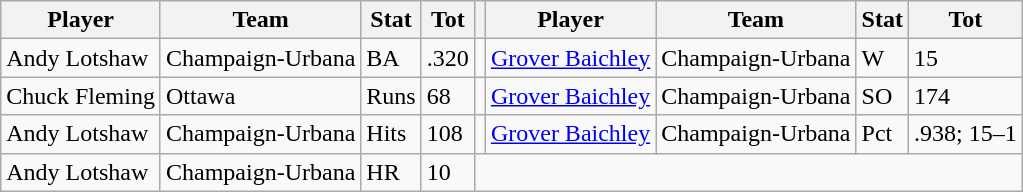<table class="wikitable">
<tr>
<th>Player</th>
<th>Team</th>
<th>Stat</th>
<th>Tot</th>
<th></th>
<th>Player</th>
<th>Team</th>
<th>Stat</th>
<th>Tot</th>
</tr>
<tr>
<td>Andy Lotshaw</td>
<td>Champaign-Urbana</td>
<td>BA</td>
<td>.320</td>
<td></td>
<td><a href='#'>Grover Baichley</a></td>
<td>Champaign-Urbana</td>
<td>W</td>
<td>15</td>
</tr>
<tr>
<td>Chuck Fleming</td>
<td>Ottawa</td>
<td>Runs</td>
<td>68</td>
<td></td>
<td><a href='#'>Grover Baichley</a></td>
<td>Champaign-Urbana</td>
<td>SO</td>
<td>174</td>
</tr>
<tr>
<td>Andy Lotshaw</td>
<td>Champaign-Urbana</td>
<td>Hits</td>
<td>108</td>
<td></td>
<td><a href='#'>Grover Baichley</a></td>
<td>Champaign-Urbana</td>
<td>Pct</td>
<td>.938; 15–1</td>
</tr>
<tr>
<td>Andy Lotshaw</td>
<td>Champaign-Urbana</td>
<td>HR</td>
<td>10</td>
</tr>
</table>
